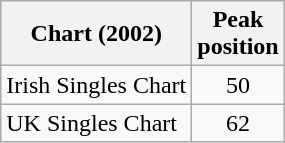<table class="wikitable sortable">
<tr>
<th>Chart (2002)</th>
<th>Peak<br>position</th>
</tr>
<tr>
<td>Irish Singles Chart</td>
<td align="center">50</td>
</tr>
<tr>
<td>UK Singles Chart</td>
<td align="center">62</td>
</tr>
</table>
